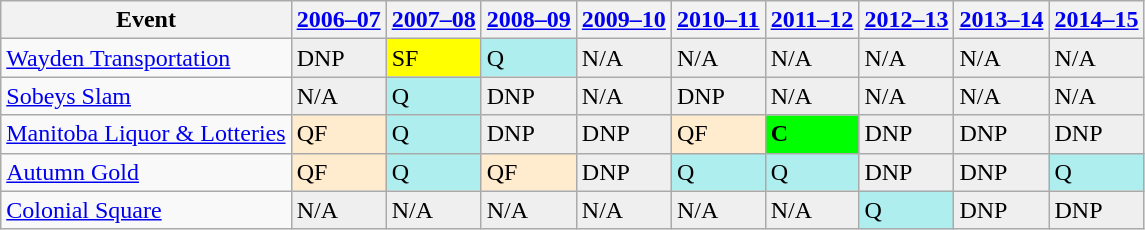<table class="wikitable">
<tr>
<th>Event</th>
<th><a href='#'>2006–07</a></th>
<th><a href='#'>2007–08</a></th>
<th><a href='#'>2008–09</a></th>
<th><a href='#'>2009–10</a></th>
<th><a href='#'>2010–11</a></th>
<th><a href='#'>2011–12</a></th>
<th><a href='#'>2012–13</a></th>
<th><a href='#'>2013–14</a></th>
<th><a href='#'>2014–15</a></th>
</tr>
<tr>
<td><a href='#'>Wayden Transportation</a></td>
<td style="background:#EFEFEF;">DNP</td>
<td style="background:yellow;">SF</td>
<td style="background:#afeeee;">Q</td>
<td style="background:#EFEFEF;">N/A</td>
<td style="background:#EFEFEF;">N/A</td>
<td style="background:#EFEFEF;">N/A</td>
<td style="background:#EFEFEF;">N/A</td>
<td style="background:#EFEFEF;">N/A</td>
<td style="background:#EFEFEF;">N/A</td>
</tr>
<tr>
<td><a href='#'>Sobeys Slam</a></td>
<td style="background:#EFEFEF;">N/A</td>
<td style="background:#afeeee;">Q</td>
<td style="background:#EFEFEF;">DNP</td>
<td style="background:#EFEFEF;">N/A</td>
<td style="background:#EFEFEF;">DNP</td>
<td style="background:#EFEFEF;">N/A</td>
<td style="background:#EFEFEF;">N/A</td>
<td style="background:#EFEFEF;">N/A</td>
<td style="background:#EFEFEF;">N/A</td>
</tr>
<tr>
<td><a href='#'>Manitoba Liquor & Lotteries</a></td>
<td style="background:#ffebcd;">QF</td>
<td style="background:#afeeee;">Q</td>
<td style="background:#EFEFEF;">DNP</td>
<td style="background:#EFEFEF;">DNP</td>
<td style="background:#ffebcd;">QF</td>
<td style="background:#0f0;"><strong>C</strong></td>
<td style="background:#EFEFEF;">DNP</td>
<td style="background:#EFEFEF;">DNP</td>
<td style="background:#EFEFEF;">DNP</td>
</tr>
<tr>
<td><a href='#'>Autumn Gold</a></td>
<td style="background:#ffebcd;">QF</td>
<td style="background:#afeeee;">Q</td>
<td style="background:#ffebcd;">QF</td>
<td style="background:#EFEFEF;">DNP</td>
<td style="background:#afeeee;">Q</td>
<td style="background:#afeeee;">Q</td>
<td style="background:#EFEFEF;">DNP</td>
<td style="background:#EFEFEF;">DNP</td>
<td style="background:#afeeee;">Q</td>
</tr>
<tr>
<td><a href='#'>Colonial Square</a></td>
<td style="background:#EFEFEF;">N/A</td>
<td style="background:#EFEFEF;">N/A</td>
<td style="background:#EFEFEF;">N/A</td>
<td style="background:#EFEFEF;">N/A</td>
<td style="background:#EFEFEF;">N/A</td>
<td style="background:#EFEFEF;">N/A</td>
<td style="background:#afeeee;">Q</td>
<td style="background:#EFEFEF;">DNP</td>
<td style="background:#EFEFEF;">DNP</td>
</tr>
</table>
